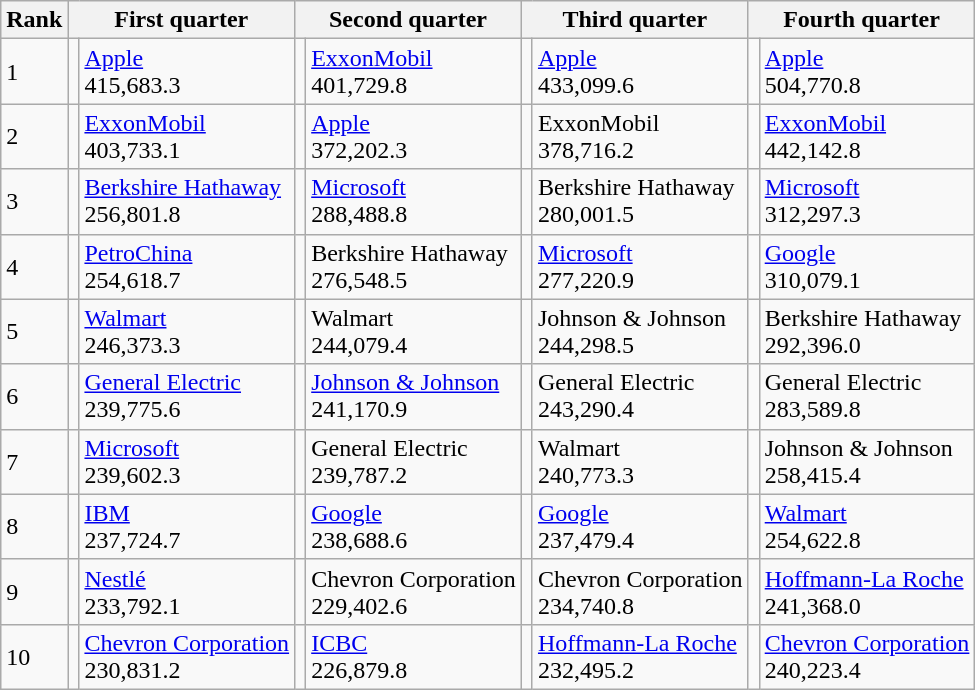<table class="wikitable"  >
<tr>
<th>Rank</th>
<th colspan=2>First quarter</th>
<th colspan=2>Second quarter</th>
<th colspan=2>Third quarter</th>
<th colspan=2>Fourth quarter</th>
</tr>
<tr>
<td>1</td>
<td></td>
<td><a href='#'>Apple</a> <br> 415,683.3</td>
<td></td>
<td><a href='#'>ExxonMobil</a><br> 401,729.8</td>
<td></td>
<td><a href='#'>Apple</a><br> 433,099.6</td>
<td></td>
<td><a href='#'>Apple</a><br> 504,770.8</td>
</tr>
<tr>
<td>2</td>
<td></td>
<td><a href='#'>ExxonMobil</a> <br> 403,733.1</td>
<td></td>
<td><a href='#'>Apple</a><br> 372,202.3</td>
<td></td>
<td>ExxonMobil <br> 378,716.2</td>
<td></td>
<td><a href='#'>ExxonMobil</a><br> 442,142.8</td>
</tr>
<tr>
<td>3</td>
<td></td>
<td><a href='#'>Berkshire Hathaway</a> <br> 256,801.8</td>
<td></td>
<td><a href='#'>Microsoft</a><br> 288,488.8</td>
<td></td>
<td>Berkshire Hathaway <br> 280,001.5</td>
<td></td>
<td><a href='#'>Microsoft</a> <br> 312,297.3</td>
</tr>
<tr>
<td>4</td>
<td></td>
<td><a href='#'>PetroChina</a> <br> 254,618.7</td>
<td></td>
<td>Berkshire Hathaway <br> 276,548.5</td>
<td></td>
<td><a href='#'>Microsoft</a><br> 277,220.9</td>
<td></td>
<td><a href='#'>Google</a><br> 310,079.1</td>
</tr>
<tr>
<td>5</td>
<td></td>
<td><a href='#'>Walmart</a> <br> 246,373.3</td>
<td></td>
<td>Walmart <br> 244,079.4</td>
<td></td>
<td>Johnson & Johnson <br> 244,298.5</td>
<td></td>
<td>Berkshire Hathaway <br> 292,396.0</td>
</tr>
<tr>
<td>6</td>
<td></td>
<td><a href='#'>General Electric</a> <br> 239,775.6</td>
<td></td>
<td><a href='#'>Johnson & Johnson</a> <br> 241,170.9</td>
<td></td>
<td>General Electric <br> 243,290.4</td>
<td></td>
<td>General Electric <br> 283,589.8</td>
</tr>
<tr>
<td>7</td>
<td></td>
<td><a href='#'>Microsoft</a><br> 239,602.3</td>
<td></td>
<td>General Electric <br> 239,787.2</td>
<td></td>
<td>Walmart <br> 240,773.3</td>
<td></td>
<td>Johnson & Johnson <br> 258,415.4</td>
</tr>
<tr>
<td>8</td>
<td></td>
<td><a href='#'>IBM</a> <br> 237,724.7</td>
<td></td>
<td><a href='#'>Google</a> <br> 238,688.6</td>
<td></td>
<td><a href='#'>Google</a><br> 237,479.4</td>
<td></td>
<td><a href='#'>Walmart</a><br> 254,622.8</td>
</tr>
<tr>
<td>9</td>
<td></td>
<td><a href='#'>Nestlé</a> <br> 233,792.1</td>
<td></td>
<td>Chevron Corporation <br> 229,402.6</td>
<td></td>
<td>Chevron Corporation <br> 234,740.8</td>
<td></td>
<td><a href='#'>Hoffmann-La Roche</a><br> 241,368.0</td>
</tr>
<tr>
<td>10</td>
<td></td>
<td><a href='#'>Chevron Corporation</a> <br> 230,831.2</td>
<td></td>
<td><a href='#'>ICBC</a> <br> 226,879.8</td>
<td></td>
<td><a href='#'>Hoffmann-La Roche</a> <br> 232,495.2</td>
<td></td>
<td><a href='#'>Chevron Corporation</a><br> 240,223.4</td>
</tr>
</table>
